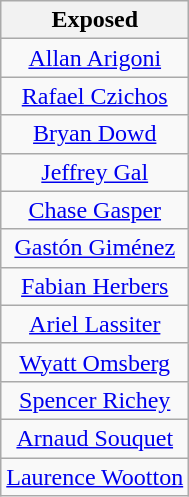<table class="wikitable" style="text-align:center">
<tr>
<th>Exposed</th>
</tr>
<tr>
<td><a href='#'>Allan Arigoni</a></td>
</tr>
<tr>
<td><a href='#'>Rafael Czichos</a></td>
</tr>
<tr>
<td><a href='#'>Bryan Dowd</a></td>
</tr>
<tr>
<td><a href='#'>Jeffrey Gal</a></td>
</tr>
<tr>
<td><a href='#'>Chase Gasper</a></td>
</tr>
<tr>
<td><a href='#'>Gastón Giménez</a></td>
</tr>
<tr>
<td><a href='#'>Fabian Herbers</a></td>
</tr>
<tr>
<td><a href='#'>Ariel Lassiter</a></td>
</tr>
<tr>
<td><a href='#'>Wyatt Omsberg</a></td>
</tr>
<tr>
<td><a href='#'>Spencer Richey</a></td>
</tr>
<tr>
<td><a href='#'>Arnaud Souquet</a></td>
</tr>
<tr>
<td><a href='#'>Laurence Wootton</a></td>
</tr>
</table>
